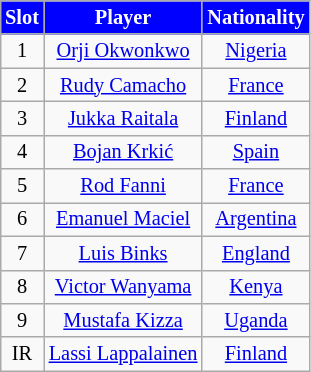<table class="wikitable" style="text-align:center; margin-left:1em; font-size:85%;">
<tr>
<th style="background:#00f; color:white; text-align:center;">Slot</th>
<th style="background:#00f; color:white; text-align:center;">Player</th>
<th style="background:#00f; color:white; text-align:center;">Nationality</th>
</tr>
<tr>
<td>1</td>
<td><a href='#'>Orji Okwonkwo</a></td>
<td> <a href='#'>Nigeria</a></td>
</tr>
<tr>
<td>2</td>
<td><a href='#'>Rudy Camacho</a></td>
<td> <a href='#'>France</a></td>
</tr>
<tr>
<td>3</td>
<td><a href='#'>Jukka Raitala</a></td>
<td> <a href='#'>Finland</a></td>
</tr>
<tr>
<td>4</td>
<td><a href='#'>Bojan Krkić</a></td>
<td> <a href='#'>Spain</a></td>
</tr>
<tr>
<td>5</td>
<td><a href='#'>Rod Fanni</a></td>
<td> <a href='#'>France</a></td>
</tr>
<tr>
<td>6</td>
<td><a href='#'>Emanuel Maciel</a></td>
<td> <a href='#'>Argentina</a></td>
</tr>
<tr>
<td>7</td>
<td><a href='#'>Luis Binks</a></td>
<td> <a href='#'>England</a></td>
</tr>
<tr>
<td>8</td>
<td><a href='#'>Victor Wanyama</a></td>
<td> <a href='#'>Kenya</a></td>
</tr>
<tr>
<td>9</td>
<td><a href='#'>Mustafa Kizza</a></td>
<td> <a href='#'>Uganda</a></td>
</tr>
<tr>
<td>IR</td>
<td><a href='#'>Lassi Lappalainen</a></td>
<td> <a href='#'>Finland</a></td>
</tr>
</table>
